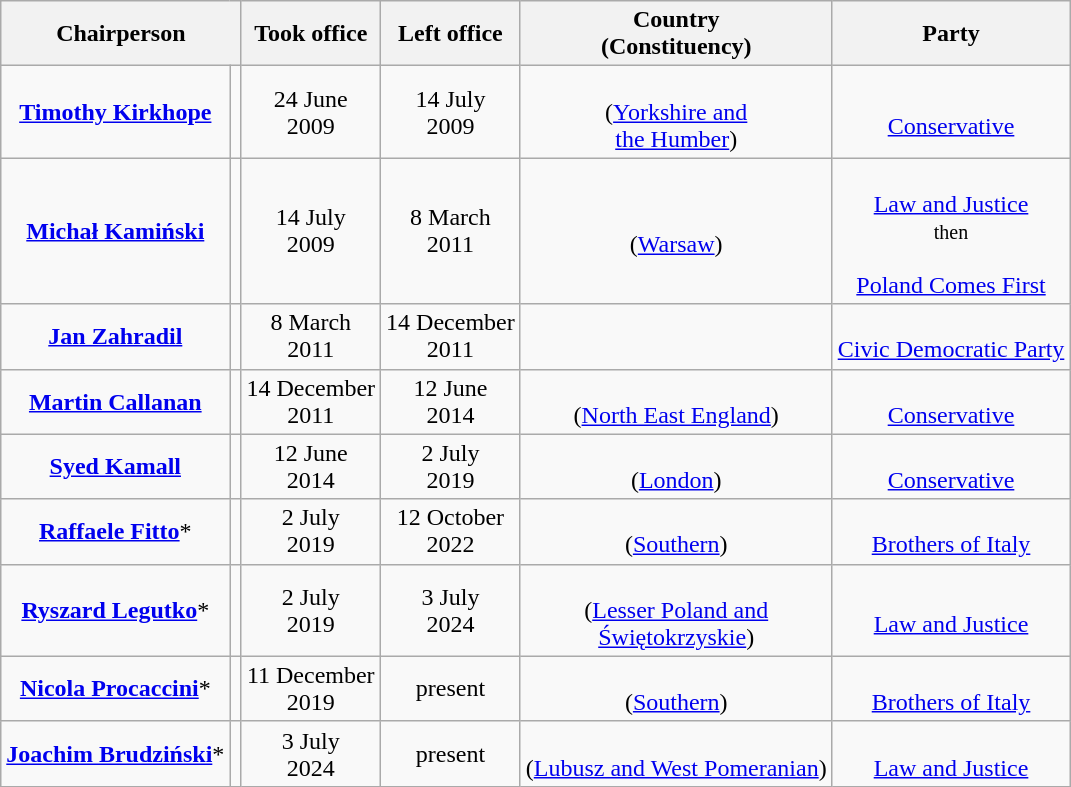<table class="wikitable" style="text-align:center">
<tr>
<th colspan=2>Chairperson</th>
<th>Took office</th>
<th>Left office</th>
<th>Country<br>(Constituency)</th>
<th>Party</th>
</tr>
<tr>
<td><strong><a href='#'>Timothy Kirkhope</a></strong></td>
<td></td>
<td>24 June<br>2009</td>
<td>14 July<br>2009</td>
<td><br>(<a href='#'>Yorkshire and</a><br><a href='#'>the Humber</a>)</td>
<td><br><a href='#'>Conservative</a></td>
</tr>
<tr>
<td><strong><a href='#'>Michał Kamiński</a></strong></td>
<td></td>
<td>14 July<br>2009</td>
<td>8 March<br>2011</td>
<td><br>(<a href='#'>Warsaw</a>)</td>
<td><br><a href='#'>Law and Justice</a><br><small>then</small><br><br><a href='#'>Poland Comes First</a></td>
</tr>
<tr>
<td><strong><a href='#'>Jan Zahradil</a></strong></td>
<td></td>
<td>8 March<br>2011</td>
<td>14 December<br>2011</td>
<td></td>
<td><br><a href='#'>Civic Democratic Party</a></td>
</tr>
<tr>
<td><strong><a href='#'>Martin Callanan</a></strong></td>
<td></td>
<td>14 December<br>2011</td>
<td>12 June<br>2014</td>
<td><br>(<a href='#'>North East England</a>)</td>
<td><br><a href='#'>Conservative</a></td>
</tr>
<tr>
<td><strong><a href='#'>Syed Kamall</a></strong></td>
<td></td>
<td>12 June<br>2014</td>
<td>2 July<br>2019</td>
<td><br>(<a href='#'>London</a>)</td>
<td><br><a href='#'>Conservative</a></td>
</tr>
<tr>
<td><strong><a href='#'>Raffaele Fitto</a></strong>*</td>
<td></td>
<td>2 July<br>2019</td>
<td>12 October<br>2022</td>
<td><br>(<a href='#'>Southern</a>)</td>
<td><br><a href='#'>Brothers of Italy</a></td>
</tr>
<tr>
<td><strong><a href='#'>Ryszard Legutko</a></strong>*</td>
<td></td>
<td>2 July<br>2019</td>
<td>3 July<br>2024</td>
<td><br>(<a href='#'>Lesser Poland and</a><br><a href='#'>Świętokrzyskie</a>)</td>
<td><br><a href='#'>Law and Justice</a></td>
</tr>
<tr>
<td><strong><a href='#'>Nicola Procaccini</a></strong>*</td>
<td></td>
<td>11 December<br>2019</td>
<td>present</td>
<td><br>(<a href='#'>Southern</a>)</td>
<td><br><a href='#'>Brothers of Italy</a></td>
</tr>
<tr>
<td><strong><a href='#'>Joachim Brudziński</a></strong>*</td>
<td></td>
<td>3 July<br>2024</td>
<td>present</td>
<td><br>(<a href='#'>Lubusz and West Pomeranian</a>)</td>
<td><br><a href='#'>Law and Justice</a></td>
</tr>
</table>
